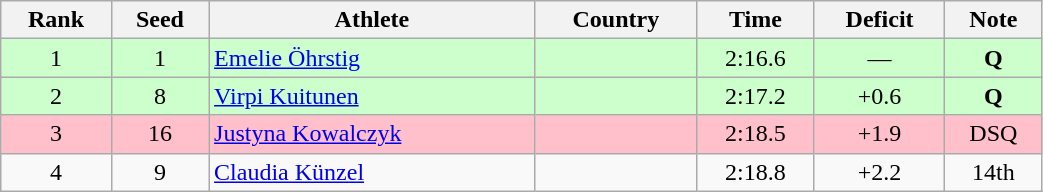<table class="wikitable sortable" style="text-align:center" width=55%>
<tr>
<th>Rank</th>
<th>Seed</th>
<th>Athlete</th>
<th>Country</th>
<th>Time</th>
<th>Deficit</th>
<th>Note</th>
</tr>
<tr bgcolor=ccffcc>
<td>1</td>
<td>1</td>
<td align=left><a href='#'>Emelie Öhrstig</a></td>
<td align=left></td>
<td>2:16.6</td>
<td>—</td>
<td><strong>Q</strong></td>
</tr>
<tr bgcolor=ccffcc>
<td>2</td>
<td>8</td>
<td align=left><a href='#'>Virpi Kuitunen</a></td>
<td align=left></td>
<td>2:17.2</td>
<td>+0.6</td>
<td><strong>Q</strong></td>
</tr>
<tr bgcolor=pink>
<td>3</td>
<td>16</td>
<td align=left><a href='#'>Justyna Kowalczyk</a></td>
<td align=left></td>
<td>2:18.5</td>
<td>+1.9</td>
<td>DSQ</td>
</tr>
<tr>
<td>4</td>
<td>9</td>
<td align=left><a href='#'>Claudia Künzel</a></td>
<td align=left></td>
<td>2:18.8</td>
<td>+2.2</td>
<td>14th</td>
</tr>
</table>
